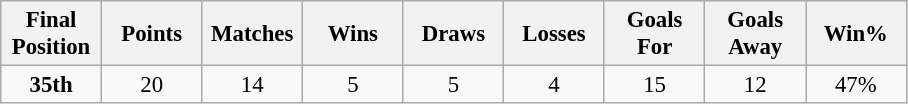<table class="wikitable" style="font-size: 95%; text-align: center;">
<tr>
<th width=60>Final Position</th>
<th width=60>Points</th>
<th width=60>Matches</th>
<th width=60>Wins</th>
<th width=60>Draws</th>
<th width=60>Losses</th>
<th width=60>Goals For</th>
<th width=60>Goals Away</th>
<th width=60>Win%</th>
</tr>
<tr>
<td><strong>35th</strong></td>
<td>20</td>
<td>14</td>
<td>5</td>
<td>5</td>
<td>4</td>
<td>15</td>
<td>12</td>
<td>47%</td>
</tr>
</table>
